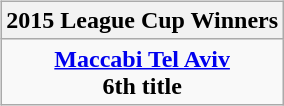<table style="width:92%;">
<tr>
<td style="vertical-align:top; width:33%;"></td>
<td style="width:33%; vertical-align:top; text-align:center;"><br><table class=wikitable style="text-align:center; margin:auto">
<tr>
<th>2015 League Cup Winners</th>
</tr>
<tr>
<td><strong><a href='#'>Maccabi Tel Aviv</a></strong> <br> <strong>6th title</strong></td>
</tr>
</table>
</td>
<td style="width:33%; vertical-align:top; text-align:center;"></td>
</tr>
</table>
